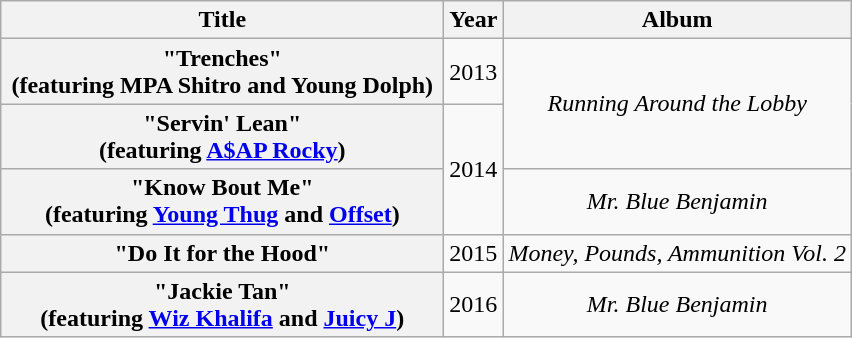<table class="wikitable plainrowheaders" style="text-align:center;">
<tr>
<th scope="col" style="width:18em;">Title</th>
<th scope="col">Year</th>
<th scope="col">Album</th>
</tr>
<tr>
<th scope="row">"Trenches"<br><span>(featuring MPA Shitro and Young Dolph)</span></th>
<td>2013</td>
<td rowspan="2"><em>Running Around the Lobby</em></td>
</tr>
<tr>
<th scope="row">"Servin' Lean"<br><span>(featuring <a href='#'>A$AP Rocky</a>)</span></th>
<td rowspan="2">2014</td>
</tr>
<tr>
<th scope="row">"Know Bout Me"<br><span>(featuring <a href='#'>Young Thug</a> and <a href='#'>Offset</a>)</span></th>
<td><em>Mr. Blue Benjamin</em></td>
</tr>
<tr>
<th scope="row">"Do It for the Hood"</th>
<td>2015</td>
<td><em>Money, Pounds, Ammunition Vol. 2</em></td>
</tr>
<tr>
<th scope="row">"Jackie Tan" <br><span>(featuring <a href='#'>Wiz Khalifa</a> and <a href='#'>Juicy J</a>)</span></th>
<td>2016</td>
<td><em>Mr. Blue Benjamin</em></td>
</tr>
</table>
